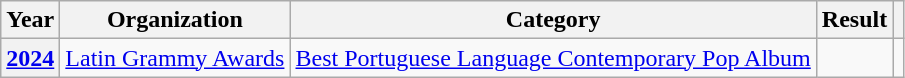<table class="wikitable plainrowheaders">
<tr>
<th scope="col">Year</th>
<th scope="col">Organization</th>
<th scope="col">Category</th>
<th scope="col">Result</th>
<th scope="col" class="unsortable"></th>
</tr>
<tr>
<th scope="row"><a href='#'>2024</a></th>
<td><a href='#'>Latin Grammy Awards</a></td>
<td><a href='#'>Best Portuguese Language Contemporary Pop Album</a></td>
<td></td>
<td style="text-align:center"></td>
</tr>
</table>
